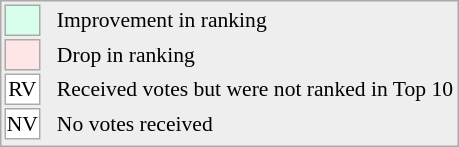<table align="right" style="font-size:90%; border:1px solid #aaaaaa; white-space:nowrap; background:#eeeeee;">
<tr>
<td style="background:#d8ffeb; width:20px; border:1px solid #aaaaaa;"> </td>
<td rowspan="5"> </td>
<td>Improvement in ranking</td>
</tr>
<tr>
<td style="background:#ffe6e6; width:20px; border:1px solid #aaaaaa;"> </td>
<td>Drop in ranking</td>
</tr>
<tr>
<td align="center" style="width:20px; border:1px solid #aaaaaa; background:white;">RV</td>
<td>Received votes but were not ranked in Top 10</td>
</tr>
<tr>
<td align="center" style="width:20px; border:1px solid #aaaaaa; background:white;">NV</td>
<td>No votes received</td>
</tr>
<tr>
</tr>
</table>
